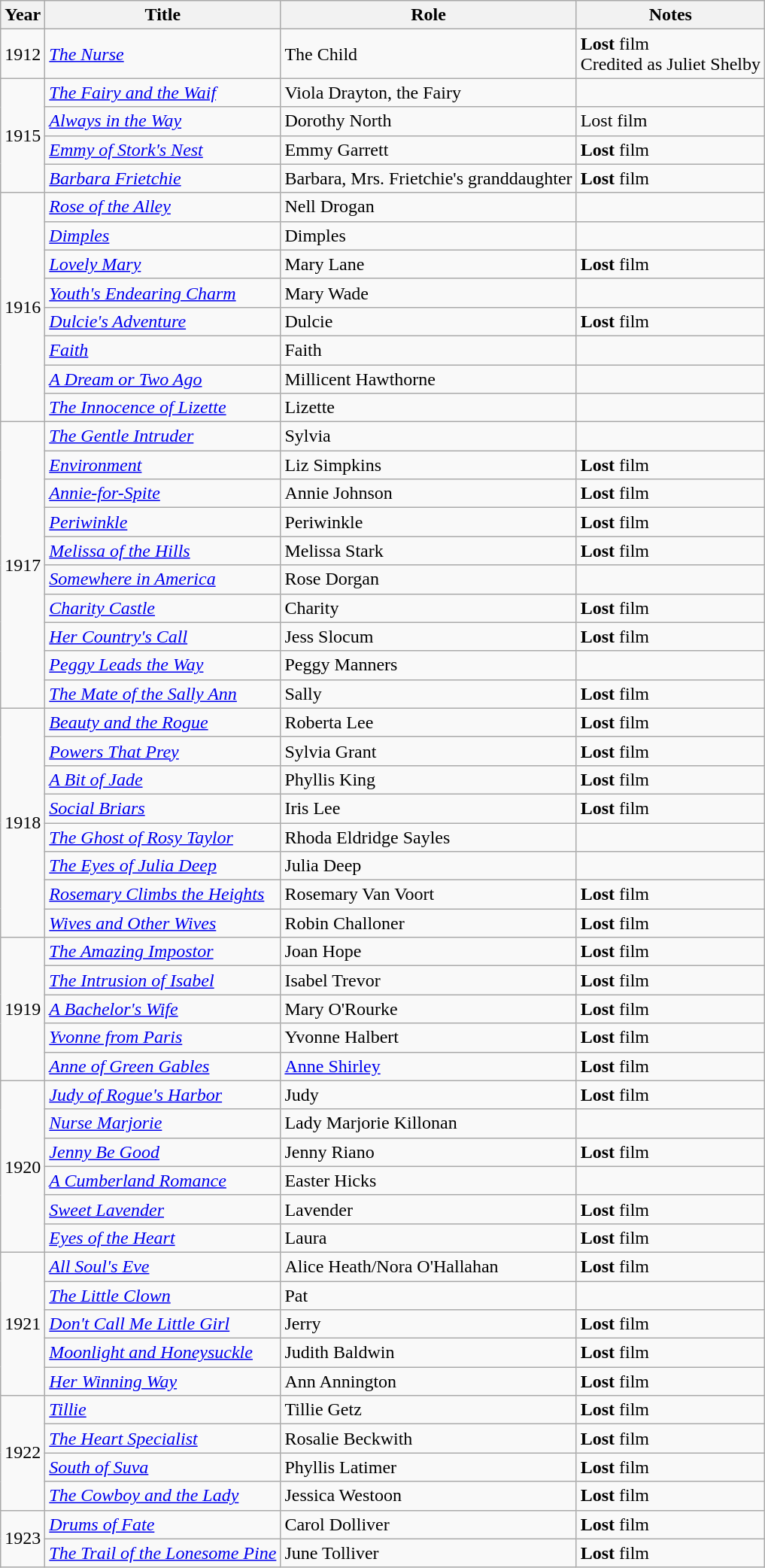<table class="wikitable sortable">
<tr>
<th>Year</th>
<th>Title</th>
<th>Role</th>
<th class="unsortable">Notes</th>
</tr>
<tr>
<td>1912</td>
<td><em><a href='#'>The Nurse</a></em></td>
<td>The Child</td>
<td><strong>Lost</strong> film <br> Credited as Juliet Shelby</td>
</tr>
<tr>
<td rowspan=4>1915</td>
<td><em><a href='#'>The Fairy and the Waif</a></em></td>
<td>Viola Drayton, the Fairy</td>
<td></td>
</tr>
<tr>
<td><em><a href='#'>Always in the Way</a></em></td>
<td>Dorothy North</td>
<td>Lost film</td>
</tr>
<tr>
<td><em><a href='#'>Emmy of Stork's Nest</a></em></td>
<td>Emmy Garrett</td>
<td><strong>Lost</strong> film</td>
</tr>
<tr>
<td><em><a href='#'>Barbara Frietchie</a></em></td>
<td>Barbara, Mrs. Frietchie's granddaughter</td>
<td><strong>Lost</strong> film</td>
</tr>
<tr>
<td rowspan=8>1916</td>
<td><em><a href='#'>Rose of the Alley</a></em></td>
<td>Nell Drogan</td>
<td></td>
</tr>
<tr>
<td><em><a href='#'>Dimples</a></em></td>
<td>Dimples</td>
<td></td>
</tr>
<tr>
<td><em><a href='#'>Lovely Mary</a></em></td>
<td>Mary Lane</td>
<td><strong>Lost</strong> film</td>
</tr>
<tr>
<td><em><a href='#'>Youth's Endearing Charm</a></em></td>
<td>Mary Wade</td>
<td></td>
</tr>
<tr>
<td><em><a href='#'>Dulcie's Adventure</a></em></td>
<td>Dulcie</td>
<td><strong>Lost</strong> film</td>
</tr>
<tr>
<td><em><a href='#'>Faith</a></em></td>
<td>Faith</td>
<td></td>
</tr>
<tr>
<td><em><a href='#'>A Dream or Two Ago</a></em></td>
<td>Millicent Hawthorne</td>
<td></td>
</tr>
<tr>
<td><em><a href='#'>The Innocence of Lizette</a></em></td>
<td>Lizette</td>
<td></td>
</tr>
<tr>
<td rowspan=10>1917</td>
<td><em><a href='#'>The Gentle Intruder</a></em></td>
<td>Sylvia</td>
<td></td>
</tr>
<tr>
<td><em><a href='#'>Environment</a></em></td>
<td>Liz Simpkins</td>
<td><strong>Lost</strong> film</td>
</tr>
<tr>
<td><em><a href='#'>Annie-for-Spite</a></em></td>
<td>Annie Johnson</td>
<td><strong>Lost</strong> film</td>
</tr>
<tr>
<td><em><a href='#'>Periwinkle</a></em></td>
<td>Periwinkle</td>
<td><strong>Lost</strong> film</td>
</tr>
<tr>
<td><em><a href='#'>Melissa of the Hills</a></em></td>
<td>Melissa Stark</td>
<td><strong>Lost</strong> film</td>
</tr>
<tr>
<td><em><a href='#'>Somewhere in America</a></em></td>
<td>Rose Dorgan</td>
<td></td>
</tr>
<tr>
<td><em><a href='#'>Charity Castle</a></em></td>
<td>Charity</td>
<td><strong>Lost</strong> film</td>
</tr>
<tr>
<td><em><a href='#'>Her Country's Call</a></em></td>
<td>Jess Slocum</td>
<td><strong>Lost</strong> film</td>
</tr>
<tr>
<td><em><a href='#'>Peggy Leads the Way</a></em></td>
<td>Peggy Manners</td>
<td></td>
</tr>
<tr>
<td><em><a href='#'>The Mate of the Sally Ann</a></em></td>
<td>Sally</td>
<td><strong>Lost</strong> film</td>
</tr>
<tr>
<td rowspan=8>1918</td>
<td><em><a href='#'>Beauty and the Rogue</a></em></td>
<td>Roberta Lee</td>
<td><strong>Lost</strong> film</td>
</tr>
<tr>
<td><em><a href='#'>Powers That Prey</a></em></td>
<td>Sylvia Grant</td>
<td><strong>Lost</strong> film</td>
</tr>
<tr>
<td><em><a href='#'>A Bit of Jade</a></em></td>
<td>Phyllis King</td>
<td><strong>Lost</strong> film</td>
</tr>
<tr>
<td><em><a href='#'>Social Briars</a></em></td>
<td>Iris Lee</td>
<td><strong>Lost</strong> film</td>
</tr>
<tr>
<td><em><a href='#'>The Ghost of Rosy Taylor</a></em></td>
<td>Rhoda Eldridge Sayles</td>
<td></td>
</tr>
<tr>
<td><em><a href='#'>The Eyes of Julia Deep</a></em></td>
<td>Julia Deep</td>
<td></td>
</tr>
<tr>
<td><em><a href='#'>Rosemary Climbs the Heights</a></em></td>
<td>Rosemary Van Voort</td>
<td><strong>Lost</strong> film</td>
</tr>
<tr>
<td><em><a href='#'>Wives and Other Wives</a></em></td>
<td>Robin Challoner</td>
<td><strong>Lost</strong> film</td>
</tr>
<tr>
<td rowspan=5>1919</td>
<td><em><a href='#'>The Amazing Impostor</a></em></td>
<td>Joan Hope</td>
<td><strong>Lost</strong> film</td>
</tr>
<tr>
<td><em><a href='#'>The Intrusion of Isabel</a></em></td>
<td>Isabel Trevor</td>
<td><strong>Lost</strong> film</td>
</tr>
<tr>
<td><em><a href='#'>A Bachelor's Wife</a></em></td>
<td>Mary O'Rourke</td>
<td><strong>Lost</strong> film</td>
</tr>
<tr>
<td><em><a href='#'>Yvonne from Paris</a></em></td>
<td>Yvonne Halbert</td>
<td><strong>Lost</strong> film</td>
</tr>
<tr>
<td><em><a href='#'>Anne of Green Gables</a></em></td>
<td><a href='#'>Anne Shirley</a></td>
<td><strong>Lost</strong> film</td>
</tr>
<tr>
<td rowspan=6>1920</td>
<td><em><a href='#'>Judy of Rogue's Harbor</a></em></td>
<td>Judy</td>
<td><strong>Lost</strong> film</td>
</tr>
<tr>
<td><em><a href='#'>Nurse Marjorie</a></em></td>
<td>Lady Marjorie Killonan</td>
<td></td>
</tr>
<tr>
<td><em><a href='#'>Jenny Be Good</a></em></td>
<td>Jenny Riano</td>
<td><strong>Lost</strong> film</td>
</tr>
<tr>
<td><em><a href='#'>A Cumberland Romance</a></em></td>
<td>Easter Hicks</td>
<td></td>
</tr>
<tr>
<td><em><a href='#'>Sweet Lavender</a></em></td>
<td>Lavender</td>
<td><strong>Lost</strong> film</td>
</tr>
<tr>
<td><em><a href='#'>Eyes of the Heart</a></em></td>
<td>Laura</td>
<td><strong>Lost</strong> film</td>
</tr>
<tr>
<td rowspan=5>1921</td>
<td><em><a href='#'>All Soul's Eve</a></em></td>
<td>Alice Heath/Nora O'Hallahan</td>
<td><strong>Lost</strong> film</td>
</tr>
<tr>
<td><em><a href='#'>The Little Clown</a></em></td>
<td>Pat</td>
<td></td>
</tr>
<tr>
<td><em><a href='#'>Don't Call Me Little Girl</a></em></td>
<td>Jerry</td>
<td><strong>Lost</strong> film</td>
</tr>
<tr>
<td><em><a href='#'>Moonlight and Honeysuckle</a></em></td>
<td>Judith Baldwin</td>
<td><strong>Lost</strong> film</td>
</tr>
<tr>
<td><em><a href='#'>Her Winning Way</a></em></td>
<td>Ann Annington</td>
<td><strong>Lost</strong> film</td>
</tr>
<tr>
<td rowspan=4>1922</td>
<td><em><a href='#'>Tillie</a></em></td>
<td>Tillie Getz</td>
<td><strong>Lost</strong> film</td>
</tr>
<tr>
<td><em><a href='#'>The Heart Specialist</a></em></td>
<td>Rosalie Beckwith</td>
<td><strong>Lost</strong> film</td>
</tr>
<tr>
<td><em><a href='#'>South of Suva</a></em></td>
<td>Phyllis Latimer</td>
<td><strong>Lost</strong> film</td>
</tr>
<tr>
<td><em><a href='#'>The Cowboy and the Lady</a></em></td>
<td>Jessica Westoon</td>
<td><strong>Lost</strong> film</td>
</tr>
<tr>
<td rowspan=2>1923</td>
<td><em><a href='#'>Drums of Fate</a></em></td>
<td>Carol Dolliver</td>
<td><strong>Lost</strong> film</td>
</tr>
<tr>
<td><em><a href='#'>The Trail of the Lonesome Pine</a></em></td>
<td>June Tolliver</td>
<td><strong>Lost</strong> film</td>
</tr>
</table>
